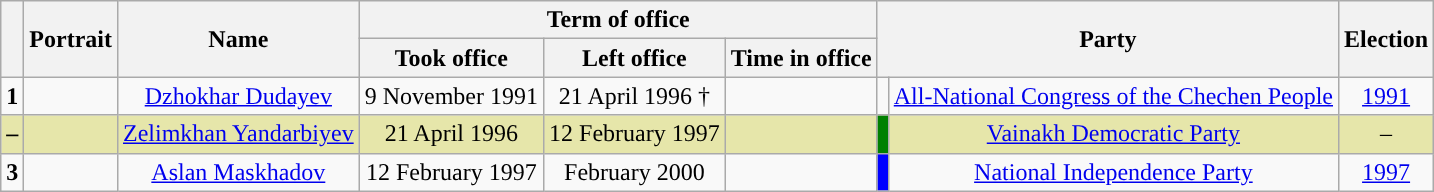<table class="wikitable" style="text-align:center">
<tr>
<th rowspan=2></th>
<th rowspan=2>Portrait</th>
<th rowspan=2>Name<br></th>
<th colspan=3>Term of office</th>
<th colspan=2 rowspan=2>Party</th>
<th rowspan=2>Election</th>
</tr>
<tr>
<th>Took office</th>
<th>Left office</th>
<th>Time in office</th>
</tr>
<tr>
<td><strong>1</strong></td>
<td></td>
<td><a href='#'>Dzhokhar Dudayev</a><br></td>
<td>9 November 1991</td>
<td>21 April 1996 †</td>
<td></td>
<td style="background: "></td>
<td><a href='#'>All-National Congress of the Chechen People</a></td>
<td 1991 Chechen presidential election><a href='#'>1991</a></td>
</tr>
<tr style="background:#e6e6aa;">
<td><strong>–</strong></td>
<td></td>
<td><a href='#'>Zelimkhan Yandarbiyev</a><br></td>
<td>21 April 1996</td>
<td>12 February 1997</td>
<td></td>
<td style="background: Green; color:white;"></td>
<td><a href='#'>Vainakh Democratic Party</a></td>
<td>–</td>
</tr>
<tr>
<td><strong>3</strong></td>
<td></td>
<td><a href='#'>Aslan Maskhadov</a><br></td>
<td>12 February 1997</td>
<td>February 2000</td>
<td></td>
<td style="background: Blue;"></td>
<td><a href='#'>National Independence Party</a></td>
<td><a href='#'>1997</a></td>
</tr>
</table>
